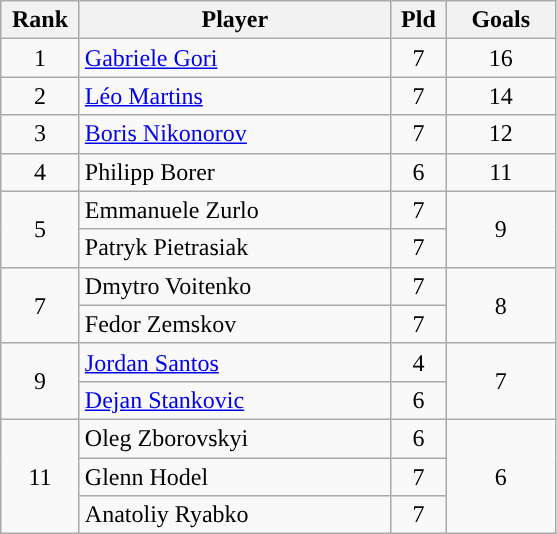<table class="wikitable" style="text-align:center">
<tr>
<th width=45>Rank</th>
<th width=200>Player</th>
<th width=30>Pld</th>
<th width=65>Goals</th>
</tr>
<tr>
<td>1</td>
<td style="text-align:left"> <a href='#'>Gabriele Gori</a></td>
<td>7</td>
<td>16</td>
</tr>
<tr>
<td>2</td>
<td style="text-align:left"> <a href='#'>Léo Martins</a></td>
<td>7</td>
<td>14</td>
</tr>
<tr>
<td>3</td>
<td style="text-align:left"> <a href='#'>Boris Nikonorov</a></td>
<td>7</td>
<td>12</td>
</tr>
<tr>
<td>4</td>
<td style="text-align:left"> Philipp Borer</td>
<td>6</td>
<td>11</td>
</tr>
<tr>
<td rowspan=2>5</td>
<td style="text-align:left"> Emmanuele Zurlo</td>
<td>7</td>
<td rowspan=2>9</td>
</tr>
<tr>
<td style="text-align:left"> Patryk Pietrasiak</td>
<td>7</td>
</tr>
<tr>
<td rowspan=2>7</td>
<td style="text-align:left"> Dmytro Voitenko</td>
<td>7</td>
<td rowspan=2>8</td>
</tr>
<tr>
<td style="text-align:left"> Fedor Zemskov</td>
<td>7</td>
</tr>
<tr>
<td rowspan=2>9</td>
<td style="text-align:left"> <a href='#'>Jordan Santos</a></td>
<td>4</td>
<td rowspan=2>7</td>
</tr>
<tr>
<td style="text-align:left"> <a href='#'>Dejan Stankovic</a></td>
<td>6</td>
</tr>
<tr>
<td rowspan=3>11</td>
<td style="text-align:left"> Oleg Zborovskyi</td>
<td>6</td>
<td rowspan=3>6</td>
</tr>
<tr>
<td style="text-align:left"> Glenn Hodel</td>
<td>7</td>
</tr>
<tr>
<td style="text-align:left"> Anatoliy Ryabko</td>
<td>7</td>
</tr>
</table>
